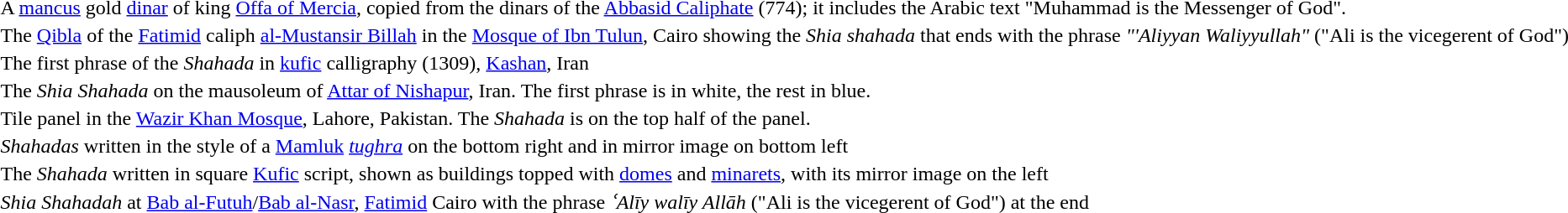<table>
<tr>
<td></td>
<td>A <a href='#'>mancus</a> gold <a href='#'>dinar</a> of king <a href='#'>Offa of Mercia</a>, copied from the dinars of the <a href='#'>Abbasid Caliphate</a> (774); it includes the Arabic text "Muhammad is the Messenger of God".</td>
</tr>
<tr>
<td></td>
<td>The <a href='#'>Qibla</a> of the <a href='#'>Fatimid</a> caliph <a href='#'>al-Mustansir Billah</a> in the <a href='#'>Mosque of Ibn Tulun</a>, Cairo showing the <em>Shia shahada</em> that ends with the phrase <em>"'Aliyyan Waliyyullah"</em> ("Ali is the vicegerent of God")</td>
</tr>
<tr>
<td></td>
<td>The first phrase of the <em>Shahada</em> in <a href='#'>kufic</a> calligraphy (1309), <a href='#'>Kashan</a>, Iran</td>
</tr>
<tr>
<td></td>
<td>The <em>Shia Shahada</em> on the mausoleum of <a href='#'>Attar of Nishapur</a>, Iran. The first phrase is in white, the rest in blue.</td>
</tr>
<tr>
<td></td>
<td>Tile panel in the <a href='#'>Wazir Khan Mosque</a>, Lahore, Pakistan. The <em>Shahada</em> is on the top half of the panel.</td>
</tr>
<tr>
<td></td>
<td><em>Shahadas</em> written in the style of a <a href='#'>Mamluk</a> <em><a href='#'>tughra</a></em> on the bottom right and in mirror image on bottom left</td>
</tr>
<tr>
<td></td>
<td>The <em>Shahada</em> written in square <a href='#'>Kufic</a> script, shown as buildings topped with <a href='#'>domes</a> and <a href='#'>minarets</a>, with its mirror image on the left</td>
</tr>
<tr>
<td></td>
<td><em>Shia Shahadah</em> at <a href='#'>Bab al-Futuh</a>/<a href='#'>Bab al-Nasr</a>, <a href='#'>Fatimid</a> Cairo with the phrase <em>ʿAlīy walīy Allāh</em> ("Ali is the vicegerent of God") at the end</td>
</tr>
</table>
